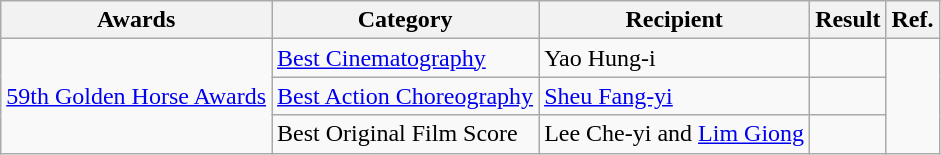<table class="wikitable">
<tr>
<th>Awards</th>
<th>Category</th>
<th>Recipient</th>
<th>Result</th>
<th>Ref.</th>
</tr>
<tr>
<td rowspan=3><a href='#'>59th Golden Horse Awards</a></td>
<td><a href='#'>Best Cinematography</a></td>
<td>Yao Hung-i</td>
<td></td>
<td rowspan=3></td>
</tr>
<tr>
<td><a href='#'>Best Action Choreography</a></td>
<td><a href='#'>Sheu Fang-yi</a></td>
<td></td>
</tr>
<tr>
<td>Best Original Film Score</td>
<td>Lee Che-yi and <a href='#'>Lim Giong</a></td>
<td></td>
</tr>
</table>
